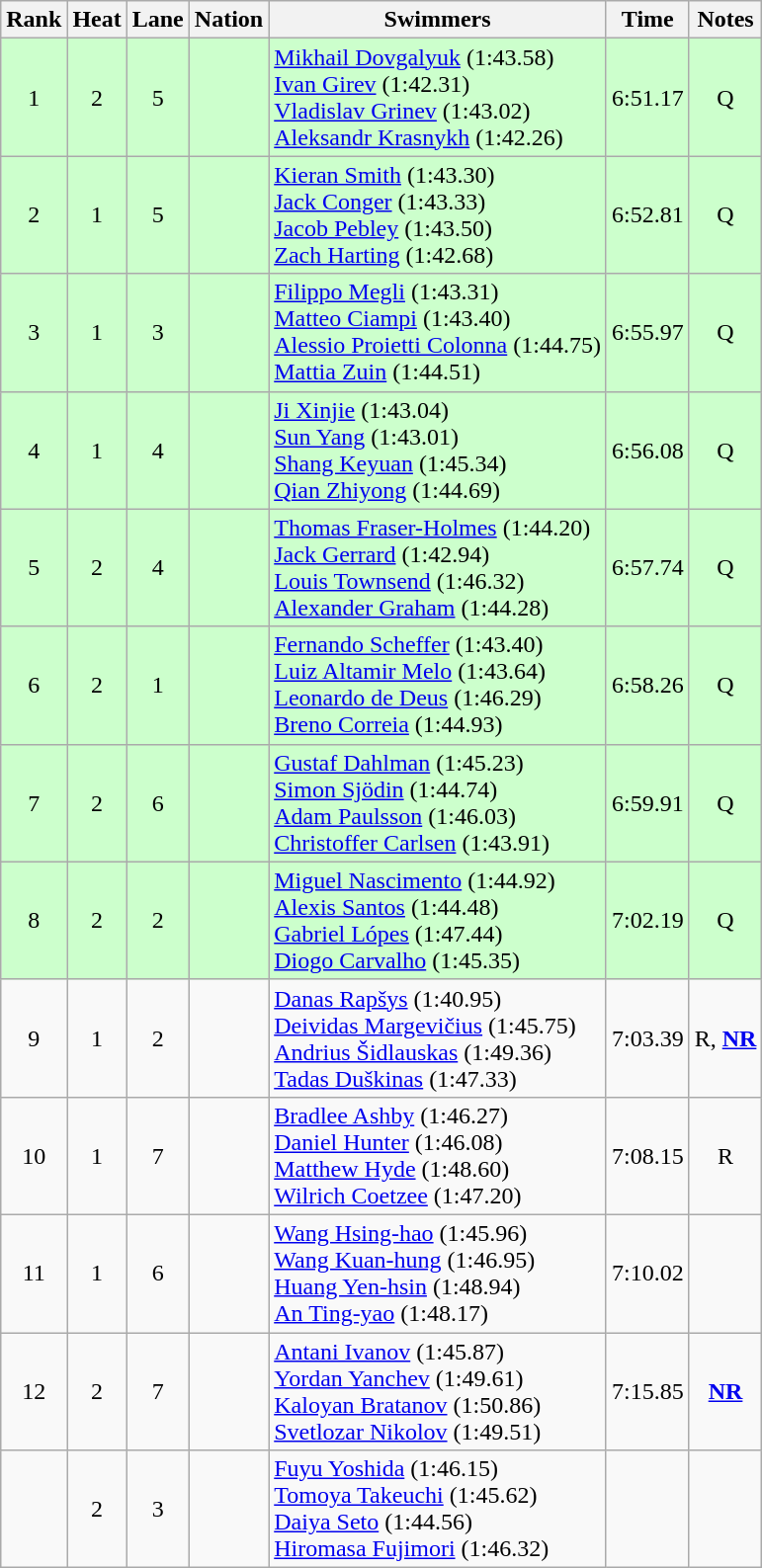<table class="wikitable sortable" style="text-align:center">
<tr>
<th>Rank</th>
<th>Heat</th>
<th>Lane</th>
<th>Nation</th>
<th>Swimmers</th>
<th>Time</th>
<th>Notes</th>
</tr>
<tr bgcolor=ccffcc>
<td>1</td>
<td>2</td>
<td>5</td>
<td align=left></td>
<td align=left><a href='#'>Mikhail Dovgalyuk</a> (1:43.58)<br><a href='#'>Ivan Girev</a> (1:42.31)<br><a href='#'>Vladislav Grinev</a> (1:43.02)<br><a href='#'>Aleksandr Krasnykh</a> (1:42.26)</td>
<td>6:51.17</td>
<td>Q</td>
</tr>
<tr bgcolor=ccffcc>
<td>2</td>
<td>1</td>
<td>5</td>
<td align=left></td>
<td align=left><a href='#'>Kieran Smith</a> (1:43.30)<br><a href='#'>Jack Conger</a> (1:43.33)<br><a href='#'>Jacob Pebley</a> (1:43.50)<br><a href='#'>Zach Harting</a> (1:42.68)</td>
<td>6:52.81</td>
<td>Q</td>
</tr>
<tr bgcolor=ccffcc>
<td>3</td>
<td>1</td>
<td>3</td>
<td align=left></td>
<td align=left><a href='#'>Filippo Megli</a> (1:43.31)<br><a href='#'>Matteo Ciampi</a> (1:43.40)<br><a href='#'>Alessio Proietti Colonna</a> (1:44.75)<br><a href='#'>Mattia Zuin</a> (1:44.51)</td>
<td>6:55.97</td>
<td>Q</td>
</tr>
<tr bgcolor=ccffcc>
<td>4</td>
<td>1</td>
<td>4</td>
<td align=left></td>
<td align=left><a href='#'>Ji Xinjie</a> (1:43.04)<br><a href='#'>Sun Yang</a> (1:43.01)<br><a href='#'>Shang Keyuan</a> (1:45.34)<br><a href='#'>Qian Zhiyong</a> (1:44.69)</td>
<td>6:56.08</td>
<td>Q</td>
</tr>
<tr bgcolor=ccffcc>
<td>5</td>
<td>2</td>
<td>4</td>
<td align=left></td>
<td align=left><a href='#'>Thomas Fraser-Holmes</a> (1:44.20)<br><a href='#'>Jack Gerrard</a> (1:42.94)<br><a href='#'>Louis Townsend</a> (1:46.32)<br><a href='#'>Alexander Graham</a> (1:44.28)</td>
<td>6:57.74</td>
<td>Q</td>
</tr>
<tr bgcolor=ccffcc>
<td>6</td>
<td>2</td>
<td>1</td>
<td align=left></td>
<td align=left><a href='#'>Fernando Scheffer</a> (1:43.40)<br><a href='#'>Luiz Altamir Melo</a> (1:43.64)<br><a href='#'>Leonardo de Deus</a> (1:46.29)<br><a href='#'>Breno Correia</a> (1:44.93)</td>
<td>6:58.26</td>
<td>Q</td>
</tr>
<tr bgcolor=ccffcc>
<td>7</td>
<td>2</td>
<td>6</td>
<td align=left></td>
<td align=left><a href='#'>Gustaf Dahlman</a> (1:45.23)<br><a href='#'>Simon Sjödin</a> (1:44.74)<br><a href='#'>Adam Paulsson</a> (1:46.03)<br><a href='#'>Christoffer Carlsen</a> (1:43.91)</td>
<td>6:59.91</td>
<td>Q</td>
</tr>
<tr bgcolor=ccffcc>
<td>8</td>
<td>2</td>
<td>2</td>
<td align=left></td>
<td align=left><a href='#'>Miguel Nascimento</a> (1:44.92)<br><a href='#'>Alexis Santos</a> (1:44.48)<br><a href='#'>Gabriel Lópes</a> (1:47.44)<br><a href='#'>Diogo Carvalho</a> (1:45.35)</td>
<td>7:02.19</td>
<td>Q</td>
</tr>
<tr>
<td>9</td>
<td>1</td>
<td>2</td>
<td align=left></td>
<td align=left><a href='#'>Danas Rapšys</a> (1:40.95)<br><a href='#'>Deividas Margevičius</a> (1:45.75)<br><a href='#'>Andrius Šidlauskas</a> (1:49.36)<br><a href='#'>Tadas Duškinas</a> (1:47.33)</td>
<td>7:03.39</td>
<td>R, <strong><a href='#'>NR</a></strong></td>
</tr>
<tr>
<td>10</td>
<td>1</td>
<td>7</td>
<td align=left></td>
<td align=left><a href='#'>Bradlee Ashby</a> (1:46.27)<br><a href='#'>Daniel Hunter</a> (1:46.08)<br><a href='#'>Matthew Hyde</a> (1:48.60)<br><a href='#'>Wilrich Coetzee</a> (1:47.20)</td>
<td>7:08.15</td>
<td>R</td>
</tr>
<tr>
<td>11</td>
<td>1</td>
<td>6</td>
<td align=left></td>
<td align=left><a href='#'>Wang Hsing-hao</a> (1:45.96)<br><a href='#'>Wang Kuan-hung</a> (1:46.95)<br><a href='#'>Huang Yen-hsin</a> (1:48.94)<br><a href='#'>An Ting-yao</a> (1:48.17)</td>
<td>7:10.02</td>
<td></td>
</tr>
<tr>
<td>12</td>
<td>2</td>
<td>7</td>
<td align=left></td>
<td align=left><a href='#'>Antani Ivanov</a> (1:45.87)<br><a href='#'>Yordan Yanchev</a> (1:49.61)<br><a href='#'>Kaloyan Bratanov</a> (1:50.86)<br><a href='#'>Svetlozar Nikolov</a> (1:49.51)</td>
<td>7:15.85</td>
<td><strong><a href='#'>NR</a></strong></td>
</tr>
<tr>
<td></td>
<td>2</td>
<td>3</td>
<td align=left></td>
<td align=left><a href='#'>Fuyu Yoshida</a> (1:46.15)<br><a href='#'>Tomoya Takeuchi</a> (1:45.62)<br><a href='#'>Daiya Seto</a> (1:44.56)<br><a href='#'>Hiromasa Fujimori</a> (1:46.32)</td>
<td></td>
<td></td>
</tr>
</table>
